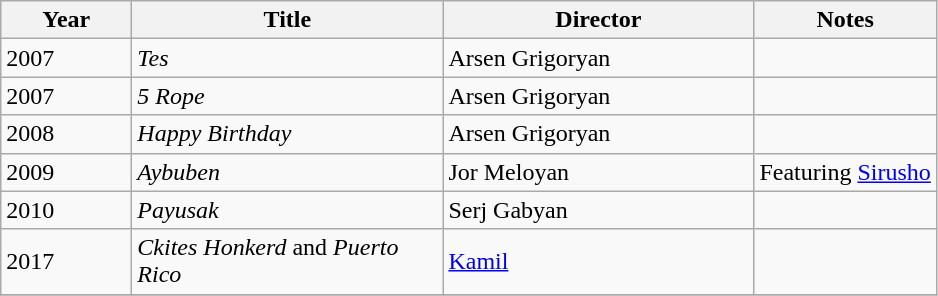<table class="wikitable sortable">
<tr>
<th style="width:80px;">Year</th>
<th style="width:200px;">Title</th>
<th style="width:200px;">Director</th>
<th class="unsortable">Notes</th>
</tr>
<tr>
<td>2007</td>
<td><em>Tes</em></td>
<td>Arsen Grigoryan</td>
<td></td>
</tr>
<tr>
<td>2007</td>
<td><em>5 Rope</em></td>
<td>Arsen Grigoryan</td>
<td></td>
</tr>
<tr>
<td>2008</td>
<td><em>Happy Birthday</em></td>
<td>Arsen Grigoryan</td>
<td></td>
</tr>
<tr>
<td>2009</td>
<td><em>Aybuben</em></td>
<td>Jor Meloyan</td>
<td>Featuring <a href='#'>Sirusho</a></td>
</tr>
<tr>
<td>2010</td>
<td><em>Payusak</em></td>
<td>Serj Gabyan</td>
<td></td>
</tr>
<tr>
<td>2017</td>
<td><em>Ckites Honkerd</em> and <em>Puerto Rico</em></td>
<td><a href='#'>Kamil</a></td>
<td></td>
</tr>
<tr>
</tr>
</table>
